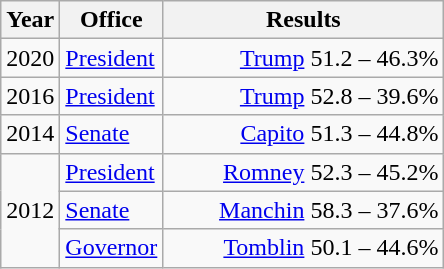<table class=wikitable>
<tr>
<th width="30">Year</th>
<th width="60">Office</th>
<th width="180">Results</th>
</tr>
<tr>
<td>2020</td>
<td><a href='#'>President</a></td>
<td align="right" ><a href='#'>Trump</a> 51.2 – 46.3%</td>
</tr>
<tr>
<td>2016</td>
<td><a href='#'>President</a></td>
<td align="right" ><a href='#'>Trump</a> 52.8 – 39.6%</td>
</tr>
<tr>
<td rowspan="1">2014</td>
<td><a href='#'>Senate</a></td>
<td align="right" ><a href='#'>Capito</a> 51.3 – 44.8%</td>
</tr>
<tr>
<td rowspan="3">2012</td>
<td><a href='#'>President</a></td>
<td align="right" ><a href='#'>Romney</a> 52.3 – 45.2%</td>
</tr>
<tr>
<td><a href='#'>Senate</a></td>
<td align="right" ><a href='#'>Manchin</a> 58.3 – 37.6%</td>
</tr>
<tr>
<td><a href='#'>Governor</a></td>
<td align="right" ><a href='#'>Tomblin</a> 50.1 – 44.6%</td>
</tr>
</table>
